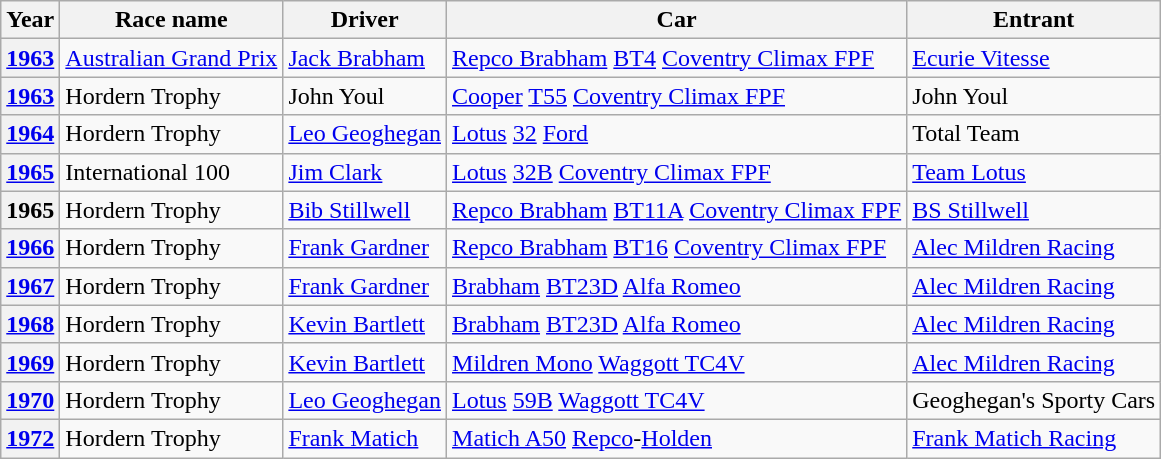<table class="wikitable">
<tr style="font-weight:bold">
<th>Year</th>
<th>Race name</th>
<th>Driver</th>
<th>Car</th>
<th>Entrant</th>
</tr>
<tr>
<th><a href='#'>1963</a></th>
<td><a href='#'>Australian Grand Prix</a></td>
<td> <a href='#'>Jack Brabham</a></td>
<td><a href='#'>Repco Brabham</a> <a href='#'>BT4</a> <a href='#'>Coventry Climax FPF</a></td>
<td><a href='#'>Ecurie Vitesse</a></td>
</tr>
<tr>
<th><a href='#'>1963</a></th>
<td>Hordern Trophy</td>
<td> John Youl</td>
<td><a href='#'>Cooper</a> <a href='#'>T55</a> <a href='#'>Coventry Climax FPF</a></td>
<td>John Youl</td>
</tr>
<tr>
<th><a href='#'>1964</a></th>
<td>Hordern Trophy</td>
<td> <a href='#'>Leo Geoghegan</a></td>
<td><a href='#'>Lotus</a> <a href='#'>32</a> <a href='#'>Ford</a></td>
<td>Total Team</td>
</tr>
<tr>
<th><a href='#'>1965</a></th>
<td>International 100</td>
<td> <a href='#'>Jim Clark</a></td>
<td><a href='#'>Lotus</a> <a href='#'>32B</a> <a href='#'>Coventry Climax FPF</a></td>
<td><a href='#'>Team Lotus</a></td>
</tr>
<tr>
<th>1965</th>
<td>Hordern Trophy</td>
<td> <a href='#'>Bib Stillwell</a></td>
<td><a href='#'>Repco Brabham</a> <a href='#'>BT11A</a> <a href='#'>Coventry Climax FPF</a></td>
<td><a href='#'>BS Stillwell</a></td>
</tr>
<tr>
<th><a href='#'>1966</a></th>
<td>Hordern Trophy</td>
<td> <a href='#'>Frank Gardner</a></td>
<td><a href='#'>Repco Brabham</a> <a href='#'>BT16</a> <a href='#'>Coventry Climax FPF</a></td>
<td><a href='#'>Alec Mildren Racing</a></td>
</tr>
<tr>
<th><a href='#'>1967</a></th>
<td>Hordern Trophy</td>
<td> <a href='#'>Frank Gardner</a></td>
<td><a href='#'>Brabham</a> <a href='#'>BT23D</a> <a href='#'>Alfa Romeo</a></td>
<td><a href='#'>Alec Mildren Racing</a></td>
</tr>
<tr>
<th><a href='#'>1968</a></th>
<td>Hordern Trophy</td>
<td> <a href='#'>Kevin Bartlett</a></td>
<td><a href='#'>Brabham</a> <a href='#'>BT23D</a> <a href='#'>Alfa Romeo</a></td>
<td><a href='#'>Alec Mildren Racing</a></td>
</tr>
<tr>
<th><a href='#'>1969</a></th>
<td>Hordern Trophy</td>
<td> <a href='#'>Kevin Bartlett</a></td>
<td><a href='#'>Mildren Mono</a> <a href='#'>Waggott TC4V</a></td>
<td><a href='#'>Alec Mildren Racing</a></td>
</tr>
<tr>
<th><a href='#'>1970</a></th>
<td>Hordern Trophy</td>
<td> <a href='#'>Leo Geoghegan</a></td>
<td><a href='#'>Lotus</a> <a href='#'>59B</a> <a href='#'>Waggott TC4V</a></td>
<td>Geoghegan's Sporty Cars</td>
</tr>
<tr>
<th><a href='#'>1972</a></th>
<td>Hordern Trophy</td>
<td> <a href='#'>Frank Matich</a></td>
<td><a href='#'>Matich A50</a> <a href='#'>Repco</a>-<a href='#'>Holden</a></td>
<td><a href='#'>Frank Matich Racing</a></td>
</tr>
</table>
